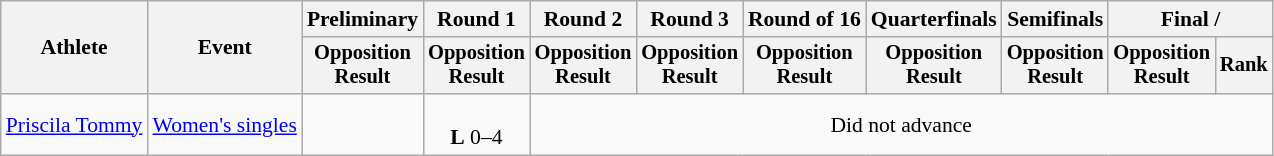<table class=wikitable style=font-size:90%;text-align:center>
<tr>
<th rowspan=2>Athlete</th>
<th rowspan=2>Event</th>
<th>Preliminary</th>
<th>Round 1</th>
<th>Round 2</th>
<th>Round 3</th>
<th>Round of 16</th>
<th>Quarterfinals</th>
<th>Semifinals</th>
<th colspan=2>Final / </th>
</tr>
<tr style=font-size:95%>
<th>Opposition<br>Result</th>
<th>Opposition<br>Result</th>
<th>Opposition<br>Result</th>
<th>Opposition<br>Result</th>
<th>Opposition<br>Result</th>
<th>Opposition<br>Result</th>
<th>Opposition<br>Result</th>
<th>Opposition<br>Result</th>
<th>Rank</th>
</tr>
<tr>
<td align=left><a href='#'>Priscila Tommy</a></td>
<td align=left><a href='#'>Women's singles</a></td>
<td></td>
<td><br><strong>L</strong> 0–4</td>
<td colspan=7>Did not advance</td>
</tr>
</table>
